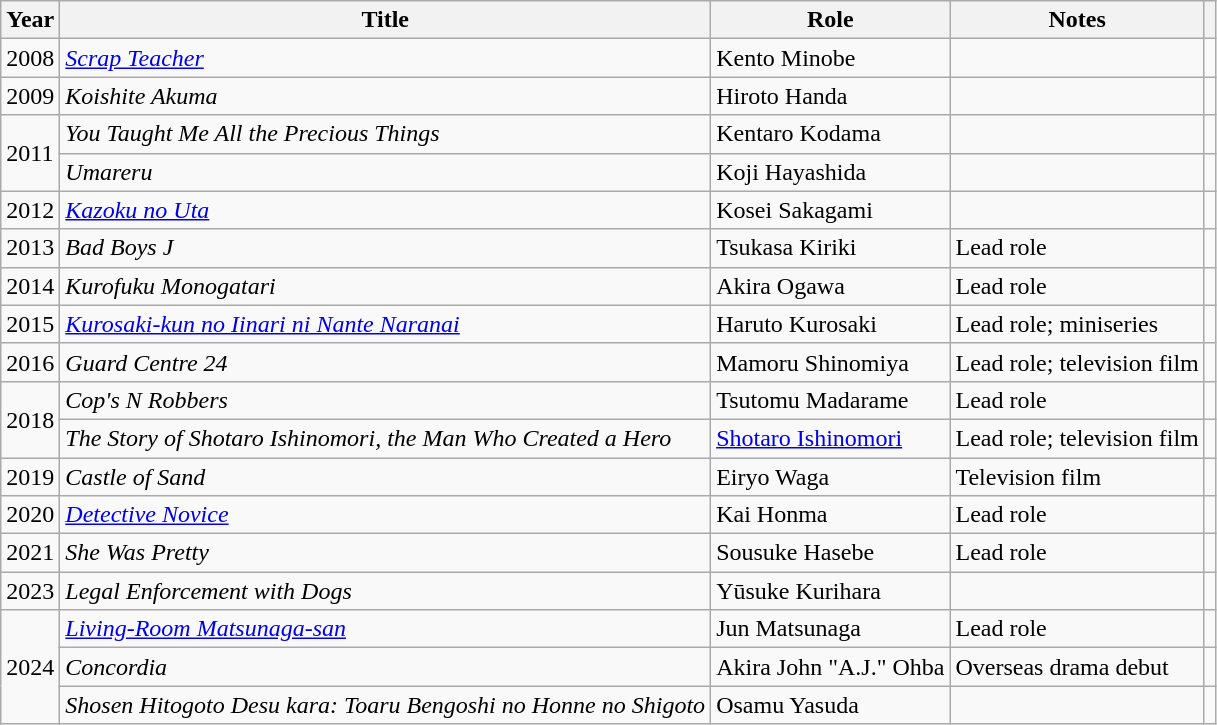<table class="wikitable">
<tr>
<th>Year</th>
<th>Title</th>
<th>Role</th>
<th>Notes</th>
<th></th>
</tr>
<tr>
<td>2008</td>
<td><em><a href='#'>Scrap Teacher</a></em></td>
<td>Kento Minobe</td>
<td></td>
<td></td>
</tr>
<tr>
<td>2009</td>
<td><em>Koishite Akuma</em></td>
<td>Hiroto Handa</td>
<td></td>
<td></td>
</tr>
<tr>
<td rowspan="2">2011</td>
<td><em>You Taught Me All the Precious Things</em></td>
<td>Kentaro Kodama</td>
<td></td>
<td></td>
</tr>
<tr>
<td><em>Umareru</em></td>
<td>Koji Hayashida</td>
<td></td>
<td></td>
</tr>
<tr>
<td>2012</td>
<td><em><a href='#'>Kazoku no Uta</a></em></td>
<td>Kosei Sakagami</td>
<td></td>
<td></td>
</tr>
<tr>
<td>2013</td>
<td><em>Bad Boys J</em></td>
<td>Tsukasa Kiriki</td>
<td>Lead role</td>
<td></td>
</tr>
<tr>
<td>2014</td>
<td><em>Kurofuku Monogatari</em></td>
<td>Akira Ogawa</td>
<td>Lead role</td>
<td></td>
</tr>
<tr>
<td>2015</td>
<td><em><a href='#'>Kurosaki-kun no Iinari ni Nante Naranai</a></em></td>
<td>Haruto Kurosaki</td>
<td>Lead role; miniseries</td>
<td></td>
</tr>
<tr>
<td>2016</td>
<td><em>Guard Centre 24</em></td>
<td>Mamoru Shinomiya</td>
<td>Lead role; television film</td>
<td></td>
</tr>
<tr>
<td rowspan="2">2018</td>
<td><em>Cop's N Robbers</em></td>
<td>Tsutomu Madarame</td>
<td>Lead role</td>
<td></td>
</tr>
<tr>
<td><em>The Story of Shotaro Ishinomori, the Man Who Created a Hero</em></td>
<td><a href='#'>Shotaro Ishinomori</a></td>
<td>Lead role; television film</td>
<td></td>
</tr>
<tr>
<td>2019</td>
<td><em>Castle of Sand</em></td>
<td>Eiryo Waga</td>
<td>Television film</td>
<td></td>
</tr>
<tr>
<td>2020</td>
<td><em><a href='#'>Detective Novice</a></em></td>
<td>Kai Honma</td>
<td>Lead role</td>
<td></td>
</tr>
<tr>
<td>2021</td>
<td><em>She Was Pretty</em></td>
<td>Sousuke Hasebe</td>
<td>Lead role</td>
<td></td>
</tr>
<tr>
<td>2023</td>
<td><em>Legal Enforcement with Dogs</em></td>
<td>Yūsuke Kurihara</td>
<td></td>
<td></td>
</tr>
<tr>
<td rowspan="3">2024</td>
<td><em><a href='#'>Living-Room Matsunaga-san</a></em></td>
<td>Jun Matsunaga</td>
<td>Lead role</td>
<td></td>
</tr>
<tr>
<td><em>Concordia</em></td>
<td>Akira John "A.J." Ohba</td>
<td>Overseas drama debut</td>
<td></td>
</tr>
<tr>
<td><em>Shosen Hitogoto Desu kara: Toaru Bengoshi no Honne no Shigoto</em></td>
<td>Osamu Yasuda</td>
<td></td>
<td></td>
</tr>
</table>
